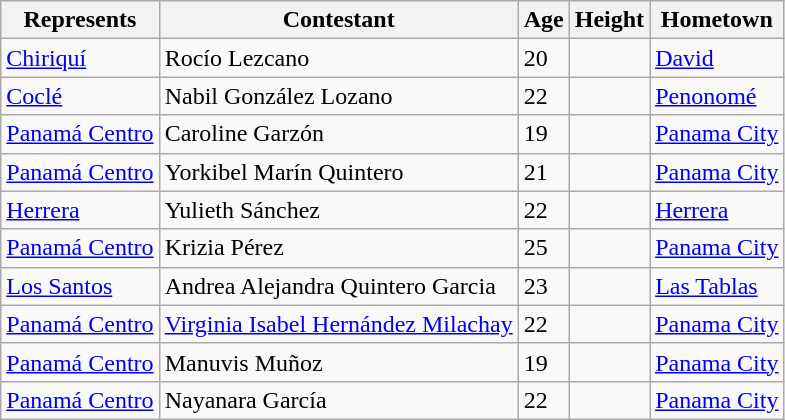<table class="sortable wikitable">
<tr>
<th>Represents</th>
<th>Contestant</th>
<th>Age</th>
<th>Height</th>
<th>Hometown</th>
</tr>
<tr>
<td><a href='#'>Chiriquí</a></td>
<td>Rocío Lezcano</td>
<td>20</td>
<td></td>
<td><a href='#'>David</a></td>
</tr>
<tr>
<td><a href='#'>Coclé</a></td>
<td>Nabil González Lozano</td>
<td>22</td>
<td></td>
<td><a href='#'>Penonomé</a></td>
</tr>
<tr>
<td><a href='#'>Panamá Centro</a></td>
<td>Caroline Garzón</td>
<td>19</td>
<td></td>
<td><a href='#'>Panama City</a></td>
</tr>
<tr>
<td><a href='#'>Panamá Centro</a></td>
<td>Yorkibel Marín Quintero</td>
<td>21</td>
<td></td>
<td><a href='#'>Panama City</a></td>
</tr>
<tr>
<td><a href='#'>Herrera</a></td>
<td>Yulieth Sánchez</td>
<td>22</td>
<td></td>
<td><a href='#'>Herrera</a></td>
</tr>
<tr>
<td><a href='#'>Panamá Centro</a></td>
<td>Krizia Pérez</td>
<td>25</td>
<td></td>
<td><a href='#'>Panama City</a></td>
</tr>
<tr>
<td><a href='#'>Los Santos</a></td>
<td>Andrea Alejandra Quintero Garcia</td>
<td>23</td>
<td></td>
<td><a href='#'>Las Tablas</a></td>
</tr>
<tr>
<td><a href='#'>Panamá Centro</a></td>
<td><a href='#'>Virginia Isabel Hernández Milachay</a></td>
<td>22</td>
<td></td>
<td><a href='#'>Panama City</a></td>
</tr>
<tr>
<td><a href='#'>Panamá Centro</a></td>
<td>Manuvis Muñoz</td>
<td>19</td>
<td></td>
<td><a href='#'>Panama City</a></td>
</tr>
<tr>
<td><a href='#'>Panamá Centro</a></td>
<td>Nayanara García</td>
<td>22</td>
<td></td>
<td><a href='#'>Panama City</a></td>
</tr>
</table>
